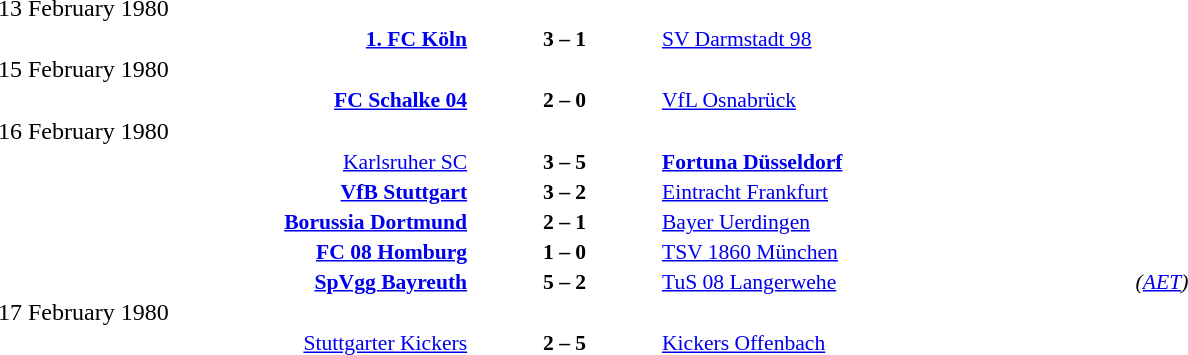<table width=100% cellspacing=1>
<tr>
<th width=25%></th>
<th width=10%></th>
<th width=25%></th>
<th></th>
</tr>
<tr>
<td>13 February 1980</td>
</tr>
<tr style=font-size:90%>
<td align=right><strong><a href='#'>1. FC Köln</a></strong></td>
<td align=center><strong>3 – 1</strong></td>
<td><a href='#'>SV Darmstadt 98</a></td>
</tr>
<tr>
<td>15 February 1980</td>
</tr>
<tr style=font-size:90%>
<td align=right><strong><a href='#'>FC Schalke 04</a></strong></td>
<td align=center><strong>2 – 0</strong></td>
<td><a href='#'>VfL Osnabrück</a></td>
</tr>
<tr>
<td>16 February 1980</td>
</tr>
<tr style=font-size:90%>
<td align=right><a href='#'>Karlsruher SC</a></td>
<td align=center><strong>3 – 5</strong></td>
<td><strong><a href='#'>Fortuna Düsseldorf</a></strong></td>
</tr>
<tr style=font-size:90%>
<td align=right><strong><a href='#'>VfB Stuttgart</a></strong></td>
<td align=center><strong>3 – 2</strong></td>
<td><a href='#'>Eintracht Frankfurt</a></td>
</tr>
<tr style=font-size:90%>
<td align=right><strong><a href='#'>Borussia Dortmund</a></strong></td>
<td align=center><strong>2 – 1</strong></td>
<td><a href='#'>Bayer Uerdingen</a></td>
</tr>
<tr style=font-size:90%>
<td align=right><strong><a href='#'>FC 08 Homburg</a></strong></td>
<td align=center><strong>1 – 0</strong></td>
<td><a href='#'>TSV 1860 München</a></td>
</tr>
<tr style=font-size:90%>
<td align=right><strong><a href='#'>SpVgg Bayreuth</a></strong></td>
<td align=center><strong>5 – 2</strong></td>
<td><a href='#'>TuS 08 Langerwehe</a></td>
<td><em>(<a href='#'>AET</a>)</em></td>
</tr>
<tr>
<td>17 February 1980</td>
</tr>
<tr style=font-size:90%>
<td align=right><a href='#'>Stuttgarter Kickers</a></td>
<td align=center><strong>2 – 5</strong></td>
<td><a href='#'>Kickers Offenbach</a></td>
</tr>
</table>
